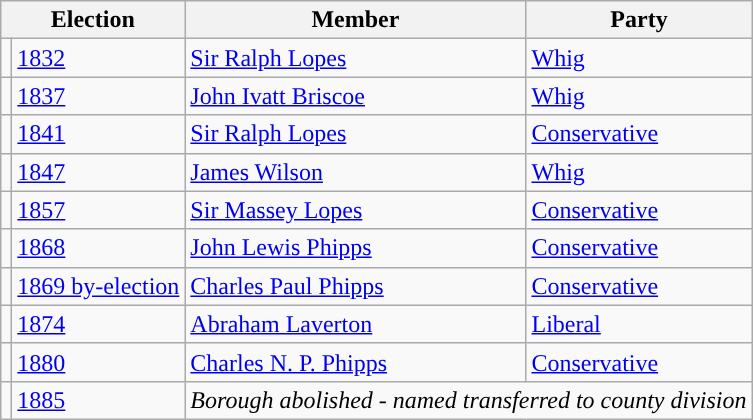<table class="wikitable">
<tr>
<th colspan="2">Election</th>
<th>Member</th>
<th>Party</th>
</tr>
<tr>
<td style="color:inherit;background-color: "></td>
<td><a href='#'>1832</a></td>
<td><a href='#'>Sir Ralph Lopes</a></td>
<td><a href='#'>Whig</a></td>
</tr>
<tr>
<td style="color:inherit;background-color: "></td>
<td><a href='#'>1837</a></td>
<td><a href='#'>John Ivatt Briscoe</a></td>
<td><a href='#'>Whig</a></td>
</tr>
<tr>
<td style="color:inherit;background-color: "></td>
<td><a href='#'>1841</a></td>
<td><a href='#'>Sir Ralph Lopes</a></td>
<td><a href='#'>Conservative</a></td>
</tr>
<tr>
<td style="color:inherit;background-color: "></td>
<td><a href='#'>1847</a></td>
<td><a href='#'>James Wilson</a></td>
<td><a href='#'>Whig</a></td>
</tr>
<tr>
<td style="color:inherit;background-color: "></td>
<td><a href='#'>1857</a></td>
<td><a href='#'>Sir Massey Lopes</a></td>
<td><a href='#'>Conservative</a></td>
</tr>
<tr>
<td style="color:inherit;background-color: "></td>
<td><a href='#'>1868</a></td>
<td><a href='#'>John Lewis Phipps</a></td>
<td><a href='#'>Conservative</a></td>
</tr>
<tr>
<td style="color:inherit;background-color: "></td>
<td><a href='#'>1869 by-election</a></td>
<td><a href='#'>Charles Paul Phipps</a></td>
<td><a href='#'>Conservative</a></td>
</tr>
<tr>
<td style="color:inherit;background-color: "></td>
<td><a href='#'>1874</a></td>
<td><a href='#'>Abraham Laverton</a></td>
<td><a href='#'>Liberal</a></td>
</tr>
<tr>
<td style="color:inherit;background-color: "></td>
<td><a href='#'>1880</a></td>
<td><a href='#'>Charles N. P. Phipps</a></td>
<td><a href='#'>Conservative</a></td>
</tr>
<tr>
<td></td>
<td><a href='#'>1885</a></td>
<td colspan="2"><em>Borough abolished - named transferred to county division</em></td>
</tr>
</table>
